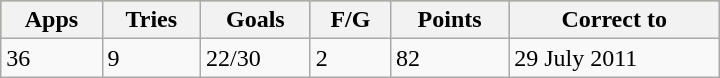<table class="wikitable" style="width:38%;">
<tr style="background:#bdb76b;">
<th>Apps</th>
<th>Tries</th>
<th>Goals</th>
<th>F/G</th>
<th>Points</th>
<th>Correct to</th>
</tr>
<tr>
<td>36</td>
<td>9</td>
<td>22/30</td>
<td>2</td>
<td>82</td>
<td>29 July 2011</td>
</tr>
</table>
